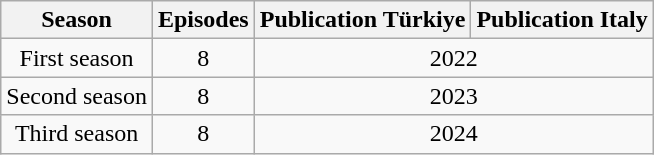<table class="wikitable" style="text-align:center">
<tr>
<th>Season</th>
<th>Episodes</th>
<th>Publication Türkiye</th>
<th>Publication Italy</th>
</tr>
<tr>
<td>First season</td>
<td>8</td>
<td colspan="2">2022</td>
</tr>
<tr>
<td>Second season</td>
<td>8</td>
<td colspan="2">2023</td>
</tr>
<tr>
<td>Third season</td>
<td>8</td>
<td colspan="2">2024</td>
</tr>
</table>
